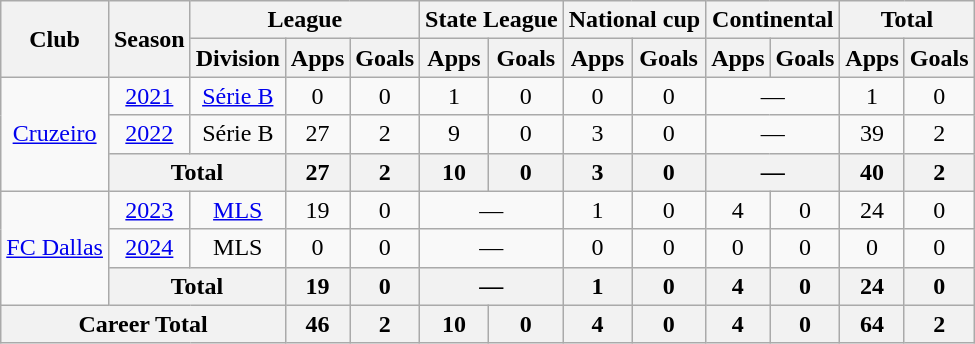<table class="wikitable" style="text-align: center;">
<tr>
<th rowspan="2">Club</th>
<th rowspan="2">Season</th>
<th colspan="3">League</th>
<th colspan="2">State League</th>
<th colspan="2">National cup</th>
<th colspan="2">Continental</th>
<th colspan="2">Total</th>
</tr>
<tr>
<th>Division</th>
<th>Apps</th>
<th>Goals</th>
<th>Apps</th>
<th>Goals</th>
<th>Apps</th>
<th>Goals</th>
<th>Apps</th>
<th>Goals</th>
<th>Apps</th>
<th>Goals</th>
</tr>
<tr>
<td rowspan="3"><a href='#'>Cruzeiro</a></td>
<td><a href='#'>2021</a></td>
<td><a href='#'>Série B</a></td>
<td>0</td>
<td>0</td>
<td>1</td>
<td>0</td>
<td>0</td>
<td>0</td>
<td colspan="2">—</td>
<td>1</td>
<td>0</td>
</tr>
<tr>
<td><a href='#'>2022</a></td>
<td>Série B</td>
<td>27</td>
<td>2</td>
<td>9</td>
<td>0</td>
<td>3</td>
<td>0</td>
<td colspan="2">—</td>
<td>39</td>
<td>2</td>
</tr>
<tr>
<th colspan="2">Total</th>
<th>27</th>
<th>2</th>
<th>10</th>
<th>0</th>
<th>3</th>
<th>0</th>
<th colspan="2">—</th>
<th>40</th>
<th>2</th>
</tr>
<tr>
<td rowspan="3"><a href='#'>FC Dallas</a></td>
<td><a href='#'>2023</a></td>
<td><a href='#'>MLS</a></td>
<td>19</td>
<td>0</td>
<td colspan="2">—</td>
<td>1</td>
<td>0</td>
<td>4</td>
<td>0</td>
<td>24</td>
<td>0</td>
</tr>
<tr>
<td><a href='#'>2024</a></td>
<td>MLS</td>
<td>0</td>
<td>0</td>
<td colspan="2">—</td>
<td>0</td>
<td>0</td>
<td>0</td>
<td>0</td>
<td>0</td>
<td>0</td>
</tr>
<tr>
<th colspan="2">Total</th>
<th>19</th>
<th>0</th>
<th colspan="2">—</th>
<th>1</th>
<th>0</th>
<th>4</th>
<th>0</th>
<th>24</th>
<th>0</th>
</tr>
<tr>
<th colspan="3">Career Total</th>
<th>46</th>
<th>2</th>
<th>10</th>
<th>0</th>
<th>4</th>
<th>0</th>
<th>4</th>
<th>0</th>
<th>64</th>
<th>2</th>
</tr>
</table>
